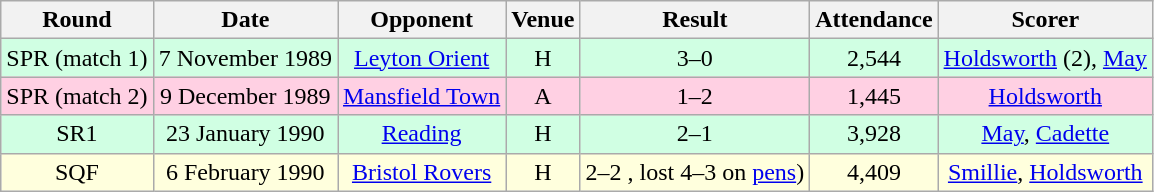<table class="wikitable sortable" style="text-align:center;">
<tr>
<th>Round</th>
<th>Date</th>
<th>Opponent</th>
<th>Venue</th>
<th>Result</th>
<th>Attendance</th>
<th>Scorer</th>
</tr>
<tr style="background:#d0ffe3;">
<td>SPR (match 1)</td>
<td>7 November 1989</td>
<td><a href='#'>Leyton Orient</a></td>
<td>H</td>
<td>3–0</td>
<td>2,544</td>
<td><a href='#'>Holdsworth</a> (2), <a href='#'>May</a></td>
</tr>
<tr style="background:#ffd0e3;">
<td>SPR (match 2)</td>
<td>9 December 1989</td>
<td><a href='#'>Mansfield Town</a></td>
<td>A</td>
<td>1–2</td>
<td>1,445</td>
<td><a href='#'>Holdsworth</a></td>
</tr>
<tr style="background:#d0ffe3;">
<td>SR1</td>
<td>23 January 1990</td>
<td><a href='#'>Reading</a></td>
<td>H</td>
<td>2–1</td>
<td>3,928</td>
<td><a href='#'>May</a>, <a href='#'>Cadette</a></td>
</tr>
<tr style="background:#ffd;">
<td>SQF</td>
<td>6 February 1990</td>
<td><a href='#'>Bristol Rovers</a></td>
<td>H</td>
<td>2–2 , lost 4–3 on <a href='#'>pens</a>)</td>
<td>4,409</td>
<td><a href='#'>Smillie</a>, <a href='#'>Holdsworth</a></td>
</tr>
</table>
